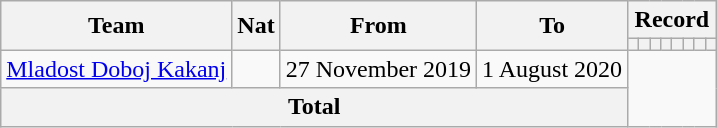<table class="wikitable" tyle="text-align: center">
<tr>
<th rowspan="2">Team</th>
<th rowspan="2">Nat</th>
<th rowspan="2">From</th>
<th rowspan="2">To</th>
<th colspan="8">Record</th>
</tr>
<tr>
<th></th>
<th></th>
<th></th>
<th></th>
<th></th>
<th></th>
<th></th>
<th></th>
</tr>
<tr>
<td align="center"><a href='#'>Mladost Doboj Kakanj</a></td>
<td align="center"></td>
<td align="left">27 November 2019</td>
<td align="left">1 August 2020<br></td>
</tr>
<tr>
<th colspan="4">Total<br></th>
</tr>
</table>
